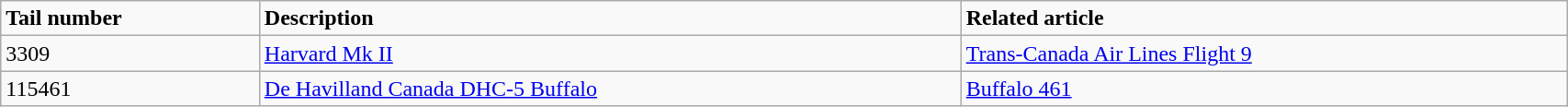<table class="wikitable" width="90%">
<tr>
<td><strong>Tail number</strong></td>
<td><strong>Description</strong></td>
<td><strong>Related article</strong></td>
</tr>
<tr>
<td>3309</td>
<td><a href='#'>Harvard Mk II</a></td>
<td><a href='#'>Trans-Canada Air Lines Flight 9</a></td>
</tr>
<tr>
<td>115461</td>
<td><a href='#'>De Havilland Canada DHC-5 Buffalo</a></td>
<td><a href='#'>Buffalo 461</a></td>
</tr>
</table>
